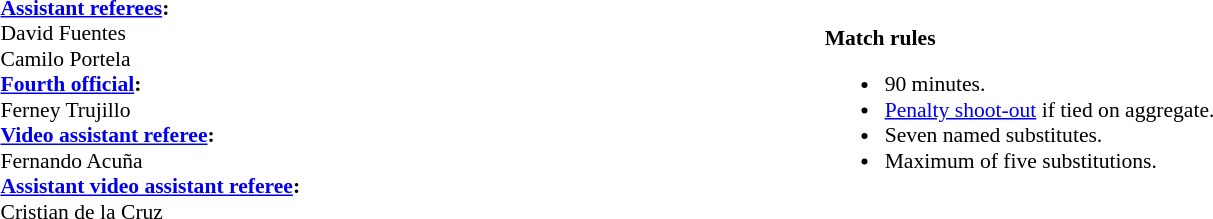<table width=100% style="font-size:90%">
<tr>
<td><br><strong><a href='#'>Assistant referees</a>:</strong>
<br>David Fuentes
<br>Camilo Portela
<br><strong><a href='#'>Fourth official</a>:</strong>
<br>Ferney Trujillo
<br><strong><a href='#'>Video assistant referee</a>:</strong>
<br>Fernando Acuña
<br><strong><a href='#'>Assistant video assistant referee</a>:</strong>
<br>Cristian de la Cruz</td>
<td><br><strong>Match rules</strong><ul><li>90 minutes.</li><li><a href='#'>Penalty shoot-out</a> if tied on aggregate.</li><li>Seven named substitutes.</li><li>Maximum of five substitutions.</li></ul></td>
</tr>
</table>
